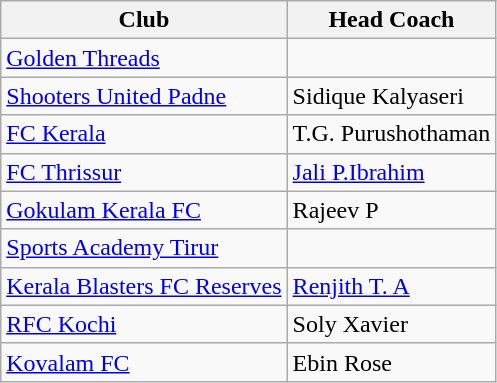<table class="sortable wikitable" style="text-align: left; font-size:100%">
<tr>
<th style="text-align:center;">Club</th>
<th style="text-align:center;">Head Coach</th>
</tr>
<tr>
<td><a href='#'>Golden Threads</a></td>
<td></td>
</tr>
<tr>
<td><a href='#'>Shooters United Padne</a></td>
<td> Sidique Kalyaseri</td>
</tr>
<tr>
<td><a href='#'>FC Kerala</a></td>
<td> T.G. Purushothaman</td>
</tr>
<tr>
<td><a href='#'>FC Thrissur</a></td>
<td> <a href='#'>Jali P.Ibrahim</a></td>
</tr>
<tr>
<td><a href='#'>Gokulam Kerala FC</a></td>
<td> Rajeev P</td>
</tr>
<tr>
<td><a href='#'>Sports Academy Tirur</a></td>
<td></td>
</tr>
<tr>
<td><a href='#'>Kerala Blasters FC Reserves</a></td>
<td> <a href='#'>Renjith T. A</a></td>
</tr>
<tr>
<td><a href='#'>RFC Kochi</a></td>
<td> Soly Xavier</td>
</tr>
<tr>
<td><a href='#'>Kovalam FC</a></td>
<td> Ebin Rose</td>
</tr>
</table>
